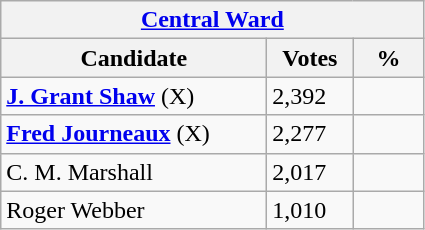<table class="wikitable">
<tr>
<th colspan="3"><a href='#'>Central Ward</a></th>
</tr>
<tr>
<th style="width: 170px">Candidate</th>
<th style="width: 50px">Votes</th>
<th style="width: 40px">%</th>
</tr>
<tr>
<td><strong><a href='#'>J. Grant Shaw</a></strong> (X)</td>
<td>2,392</td>
<td></td>
</tr>
<tr>
<td><strong><a href='#'>Fred Journeaux</a></strong> (X)</td>
<td>2,277</td>
<td></td>
</tr>
<tr>
<td>C. M. Marshall</td>
<td>2,017</td>
<td></td>
</tr>
<tr>
<td>Roger Webber</td>
<td>1,010</td>
<td></td>
</tr>
</table>
